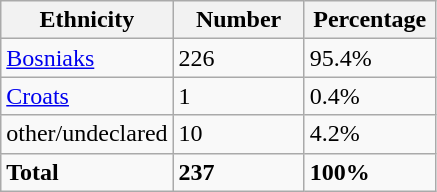<table class="wikitable">
<tr>
<th width="100px">Ethnicity</th>
<th width="80px">Number</th>
<th width="80px">Percentage</th>
</tr>
<tr>
<td><a href='#'>Bosniaks</a></td>
<td>226</td>
<td>95.4%</td>
</tr>
<tr>
<td><a href='#'>Croats</a></td>
<td>1</td>
<td>0.4%</td>
</tr>
<tr>
<td>other/undeclared</td>
<td>10</td>
<td>4.2%</td>
</tr>
<tr>
<td><strong>Total</strong></td>
<td><strong>237</strong></td>
<td><strong>100%</strong></td>
</tr>
</table>
